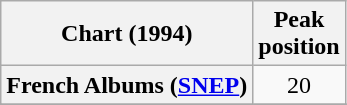<table class="wikitable sortable plainrowheaders" style="text-align:center;">
<tr>
<th scope="col">Chart (1994)</th>
<th scope="col">Peak<br>position</th>
</tr>
<tr>
<th scope="row">French Albums (<a href='#'>SNEP</a>)</th>
<td align="center">20</td>
</tr>
<tr>
</tr>
<tr>
</tr>
</table>
